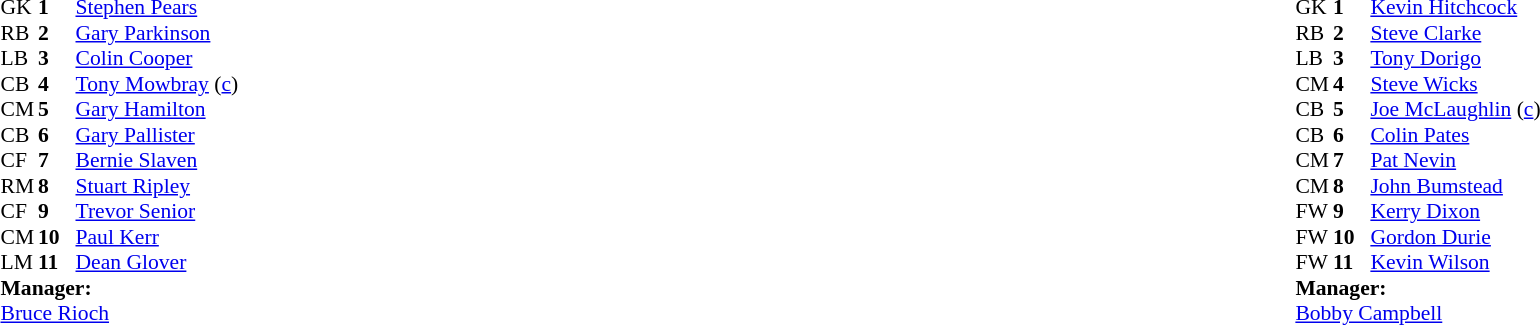<table style="width:100%">
<tr>
<td style="vertical-align:top; width:40%"><br><table style="font-size: 90%" cellspacing="0" cellpadding="0">
<tr>
<th width=25></th>
<th width=25></th>
</tr>
<tr>
<td>GK</td>
<td><strong>1</strong></td>
<td><a href='#'>Stephen Pears</a></td>
</tr>
<tr>
<td>RB</td>
<td><strong>2</strong></td>
<td><a href='#'>Gary Parkinson</a></td>
</tr>
<tr>
<td>LB</td>
<td><strong>3</strong></td>
<td><a href='#'>Colin Cooper</a></td>
</tr>
<tr>
<td>CB</td>
<td><strong>4</strong></td>
<td><a href='#'>Tony Mowbray</a> (<a href='#'>c</a>)</td>
</tr>
<tr>
<td>CM</td>
<td><strong>5</strong></td>
<td><a href='#'>Gary Hamilton</a></td>
</tr>
<tr>
<td>CB</td>
<td><strong>6</strong></td>
<td><a href='#'>Gary Pallister</a></td>
</tr>
<tr>
<td>CF</td>
<td><strong>7</strong></td>
<td><a href='#'>Bernie Slaven</a></td>
</tr>
<tr>
<td>RM</td>
<td><strong>8</strong></td>
<td><a href='#'>Stuart Ripley</a></td>
</tr>
<tr>
<td>CF</td>
<td><strong>9</strong></td>
<td><a href='#'>Trevor Senior</a></td>
</tr>
<tr>
<td>CM</td>
<td><strong>10</strong></td>
<td><a href='#'>Paul Kerr</a></td>
</tr>
<tr>
<td>LM</td>
<td><strong>11</strong></td>
<td><a href='#'>Dean Glover</a></td>
</tr>
<tr>
<td colspan=4><strong>Manager:</strong></td>
</tr>
<tr>
<td colspan="4"><a href='#'>Bruce Rioch</a></td>
</tr>
</table>
</td>
<td valign="top"></td>
<td style="vertical-align:top; width:50%"><br><table cellspacing="0" cellpadding="0" style="font-size:90%; margin:auto">
<tr>
<th width=25></th>
<th width=25></th>
</tr>
<tr>
<td>GK</td>
<td><strong>1</strong></td>
<td><a href='#'>Kevin Hitchcock</a></td>
</tr>
<tr>
<td>RB</td>
<td><strong>2</strong></td>
<td><a href='#'>Steve Clarke</a></td>
</tr>
<tr>
<td>LB</td>
<td><strong>3</strong></td>
<td><a href='#'>Tony Dorigo</a></td>
</tr>
<tr>
<td>CM</td>
<td><strong>4</strong></td>
<td><a href='#'>Steve Wicks</a></td>
</tr>
<tr>
<td>CB</td>
<td><strong>5</strong></td>
<td><a href='#'>Joe McLaughlin</a> (<a href='#'>c</a>)</td>
</tr>
<tr>
<td>CB</td>
<td><strong>6</strong></td>
<td><a href='#'>Colin Pates</a></td>
</tr>
<tr>
<td>CM</td>
<td><strong>7</strong></td>
<td><a href='#'>Pat Nevin</a></td>
</tr>
<tr>
<td>CM</td>
<td><strong>8</strong></td>
<td><a href='#'>John Bumstead</a></td>
</tr>
<tr>
<td>FW</td>
<td><strong>9</strong></td>
<td><a href='#'>Kerry Dixon</a></td>
</tr>
<tr>
<td>FW</td>
<td><strong>10</strong></td>
<td><a href='#'>Gordon Durie</a></td>
</tr>
<tr>
<td>FW</td>
<td><strong>11</strong></td>
<td><a href='#'>Kevin Wilson</a></td>
</tr>
<tr>
<td colspan=4><strong>Manager:</strong></td>
</tr>
<tr>
<td colspan="4"><a href='#'>Bobby Campbell</a></td>
</tr>
</table>
</td>
</tr>
</table>
